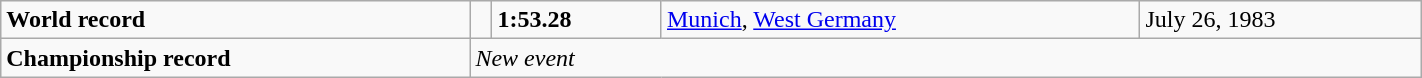<table class="wikitable" width=75%>
<tr>
<td><strong>World record</strong></td>
<td></td>
<td><strong>1:53.28</strong></td>
<td><a href='#'>Munich</a>, <a href='#'>West Germany</a></td>
<td>July 26, 1983</td>
</tr>
<tr>
<td><strong>Championship record</strong></td>
<td colspan="4"><em>New event</em></td>
</tr>
</table>
